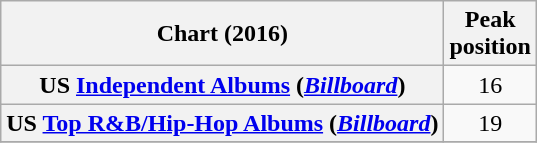<table class="wikitable sortable plainrowheaders" style="text-align:center">
<tr>
<th>Chart (2016)</th>
<th>Peak<br>position</th>
</tr>
<tr>
<th scope="row">US <a href='#'>Independent Albums</a> (<em><a href='#'>Billboard</a></em>)</th>
<td align="center">16</td>
</tr>
<tr>
<th scope="row">US <a href='#'>Top R&B/Hip-Hop Albums</a> (<em><a href='#'>Billboard</a></em>)</th>
<td align="center">19</td>
</tr>
<tr>
</tr>
</table>
